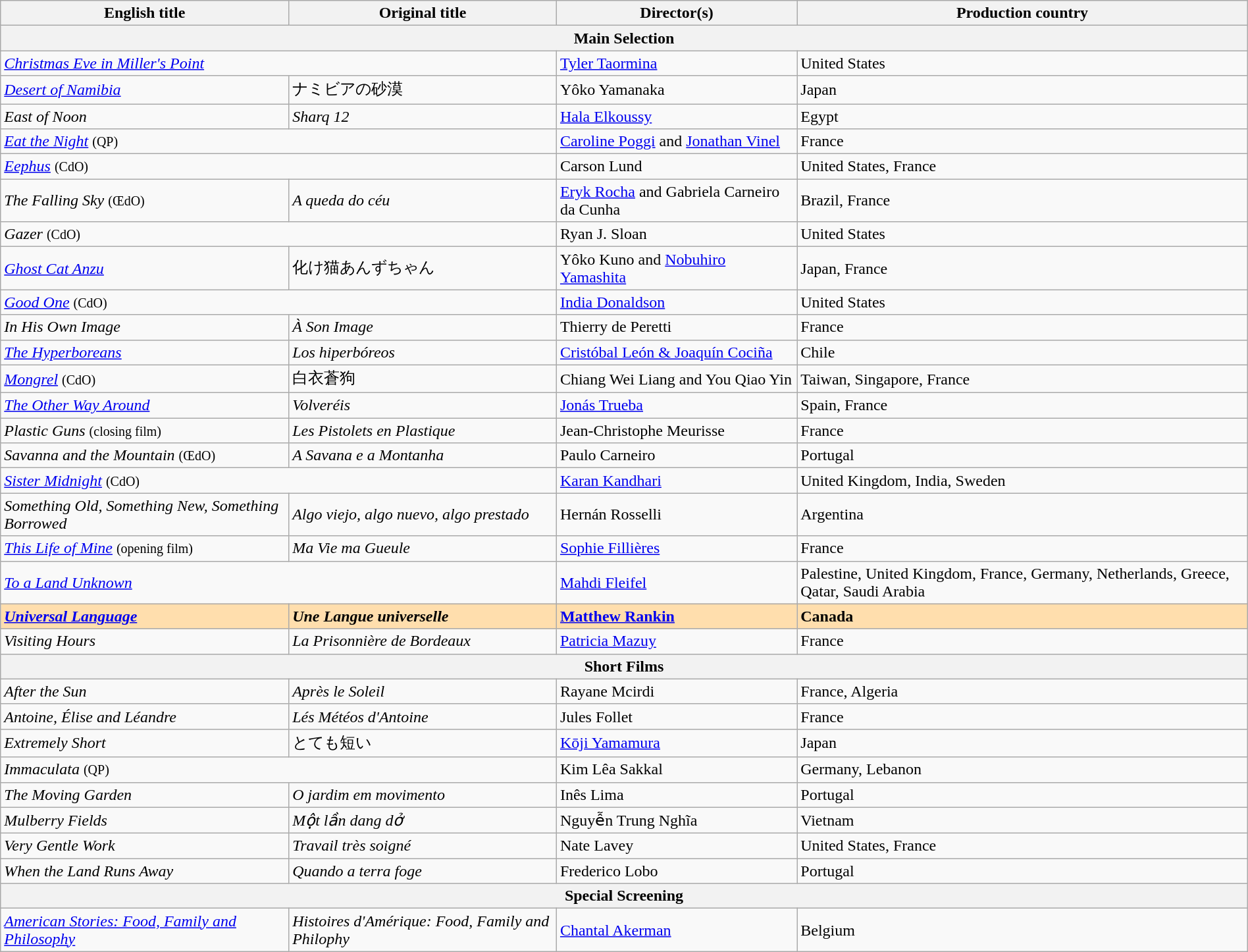<table class="wikitable" style="width:100%; margin-bottom:4px">
<tr>
<th scope="col">English title</th>
<th scope="col">Original title</th>
<th scope="col">Director(s)</th>
<th scope="col">Production country</th>
</tr>
<tr>
<th colspan="4">Main Selection</th>
</tr>
<tr>
<td colspan="2"><em><a href='#'>Christmas Eve in Miller's Point</a></em></td>
<td><a href='#'>Tyler Taormina</a></td>
<td>United States</td>
</tr>
<tr>
<td><em><a href='#'>Desert of Namibia</a></em></td>
<td>ナミビアの砂漠</td>
<td>Yôko Yamanaka</td>
<td>Japan</td>
</tr>
<tr>
<td><em>East of Noon</em></td>
<td><em>Sharq 12</em></td>
<td><a href='#'>Hala Elkoussy</a></td>
<td>Egypt</td>
</tr>
<tr>
<td colspan="2"><em><a href='#'>Eat the Night</a></em> <small>(QP)</small></td>
<td><a href='#'>Caroline Poggi</a> and <a href='#'>Jonathan Vinel</a></td>
<td>France</td>
</tr>
<tr>
<td colspan="2"><em><a href='#'>Eephus</a></em> <small>(CdO)</small></td>
<td>Carson Lund</td>
<td>United States, France</td>
</tr>
<tr>
<td><em>The Falling Sky</em> <small>(ŒdO)</small></td>
<td><em>A queda do céu</em></td>
<td><a href='#'>Eryk Rocha</a> and Gabriela Carneiro da Cunha</td>
<td>Brazil, France</td>
</tr>
<tr>
<td colspan="2"><em>Gazer</em> <small>(CdO)</small></td>
<td>Ryan J. Sloan</td>
<td>United States</td>
</tr>
<tr>
<td><em><a href='#'>Ghost Cat Anzu</a></em></td>
<td>化け猫あんずちゃん</td>
<td>Yôko Kuno and <a href='#'>Nobuhiro Yamashita</a></td>
<td>Japan, France</td>
</tr>
<tr>
<td colspan="2"><em><a href='#'>Good One</a></em> <small>(CdO)</small></td>
<td><a href='#'>India Donaldson</a></td>
<td>United States</td>
</tr>
<tr>
<td><em>In His Own Image</em></td>
<td><em>À Son Image</em></td>
<td>Thierry de Peretti</td>
<td>France</td>
</tr>
<tr>
<td><em><a href='#'>The Hyperboreans</a></em></td>
<td><em>Los hiperbóreos</em></td>
<td><a href='#'>Cristóbal León & Joaquín Cociña</a></td>
<td>Chile</td>
</tr>
<tr>
<td><em><a href='#'>Mongrel</a></em> <small>(CdO)</small></td>
<td>白衣蒼狗</td>
<td>Chiang Wei Liang and You Qiao Yin</td>
<td>Taiwan, Singapore, France</td>
</tr>
<tr>
<td><em><a href='#'>The Other Way Around</a></em></td>
<td><em>Volveréis</em></td>
<td><a href='#'>Jonás Trueba</a></td>
<td>Spain, France</td>
</tr>
<tr>
<td><em>Plastic Guns</em> <small>(closing film)</small></td>
<td><em>Les Pistolets en Plastique</em></td>
<td>Jean-Christophe Meurisse</td>
<td>France</td>
</tr>
<tr>
<td><em>Savanna and the Mountain</em> <small>(ŒdO)</small></td>
<td><em>A Savana e a Montanha</em></td>
<td>Paulo Carneiro</td>
<td>Portugal</td>
</tr>
<tr>
<td colspan="2"><em><a href='#'>Sister Midnight</a></em> <small>(CdO)</small></td>
<td><a href='#'>Karan Kandhari</a></td>
<td>United Kingdom, India, Sweden</td>
</tr>
<tr>
<td><em>Something Old, Something New, Something Borrowed</em></td>
<td><em>Algo viejo, algo nuevo, algo prestado</em></td>
<td>Hernán Rosselli</td>
<td>Argentina</td>
</tr>
<tr>
<td><em><a href='#'>This Life of Mine</a></em> <small>(opening film)</small></td>
<td><em>Ma Vie ma Gueule</em></td>
<td><a href='#'>Sophie Fillières</a></td>
<td>France</td>
</tr>
<tr>
<td colspan="2"><em><a href='#'>To a Land Unknown</a></em></td>
<td><a href='#'>Mahdi Fleifel</a></td>
<td>Palestine, United Kingdom, France, Germany, Netherlands, Greece, Qatar, Saudi Arabia</td>
</tr>
<tr style="background:#FFDEAD;">
<td><strong><em><a href='#'>Universal Language</a></em></strong></td>
<td><strong><em>Une Langue universelle</em></strong></td>
<td><strong><a href='#'>Matthew Rankin</a></strong></td>
<td><strong>Canada</strong></td>
</tr>
<tr>
<td><em>Visiting Hours</em></td>
<td><em>La Prisonnière de Bordeaux</em></td>
<td><a href='#'>Patricia Mazuy</a></td>
<td>France</td>
</tr>
<tr>
<th colspan="4">Short Films</th>
</tr>
<tr>
<td><em>After the Sun</em></td>
<td><em>Après le Soleil</em></td>
<td>Rayane Mcirdi</td>
<td>France, Algeria</td>
</tr>
<tr>
<td><em>Antoine, Élise and Léandre</em></td>
<td><em>Lés Météos d'Antoine</em></td>
<td>Jules Follet</td>
<td>France</td>
</tr>
<tr>
<td><em>Extremely Short</em></td>
<td>とても短い</td>
<td><a href='#'>Kōji Yamamura</a></td>
<td>Japan</td>
</tr>
<tr>
<td colspan="2"><em>Immaculata</em> <small>(QP)</small></td>
<td>Kim Lêa Sakkal</td>
<td>Germany, Lebanon</td>
</tr>
<tr>
<td><em>The Moving Garden</em></td>
<td><em>O jardim em movimento</em></td>
<td>Inês Lima</td>
<td>Portugal</td>
</tr>
<tr>
<td><em>Mulberry Fields</em></td>
<td><em>Một lần dang dở</em></td>
<td>Nguyễn Trung Nghĩa</td>
<td>Vietnam</td>
</tr>
<tr>
<td><em>Very Gentle Work</em></td>
<td><em>Travail très soigné</em></td>
<td>Nate Lavey</td>
<td>United States, France</td>
</tr>
<tr>
<td><em>When the Land Runs Away</em></td>
<td><em>Quando a terra foge</em></td>
<td>Frederico Lobo</td>
<td>Portugal</td>
</tr>
<tr>
<th colspan="4">Special Screening</th>
</tr>
<tr>
<td><em><a href='#'>American Stories: Food, Family and Philosophy</a></em></td>
<td><em>Histoires d'Amérique: Food, Family and Philophy</em></td>
<td><a href='#'>Chantal Akerman</a></td>
<td>Belgium</td>
</tr>
</table>
